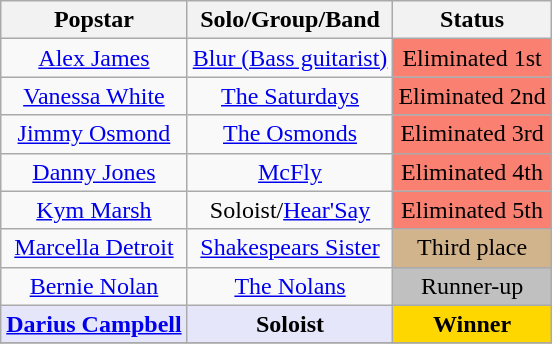<table class="wikitable" style="margin: auto; text-align: center;">
<tr>
<th>Popstar</th>
<th>Solo/Group/Band</th>
<th>Status</th>
</tr>
<tr>
<td><a href='#'>Alex James</a></td>
<td><a href='#'>Blur (Bass guitarist)</a></td>
<td style="background:salmon">Eliminated 1st</td>
</tr>
<tr>
<td><a href='#'>Vanessa White</a></td>
<td><a href='#'>The Saturdays</a></td>
<td style="background:salmon">Eliminated 2nd</td>
</tr>
<tr>
<td><a href='#'>Jimmy Osmond</a></td>
<td><a href='#'>The Osmonds</a></td>
<td style="background:salmon">Eliminated 3rd</td>
</tr>
<tr>
<td><a href='#'>Danny Jones</a></td>
<td><a href='#'>McFly</a></td>
<td style="background:salmon">Eliminated 4th</td>
</tr>
<tr>
<td><a href='#'>Kym Marsh</a></td>
<td>Soloist/<a href='#'>Hear'Say</a></td>
<td style="background:salmon">Eliminated 5th</td>
</tr>
<tr>
<td><a href='#'>Marcella Detroit</a></td>
<td><a href='#'>Shakespears Sister</a></td>
<td style="background:tan">Third place</td>
</tr>
<tr>
<td><a href='#'>Bernie Nolan</a></td>
<td><a href='#'>The Nolans</a></td>
<td style="background:silver">Runner-up</td>
</tr>
<tr>
<td bgcolor=lavender><strong><a href='#'>Darius Campbell</a></strong></td>
<td bgcolor=lavender><strong>Soloist</strong></td>
<td style="background:gold"><strong>Winner</strong></td>
</tr>
<tr>
</tr>
</table>
